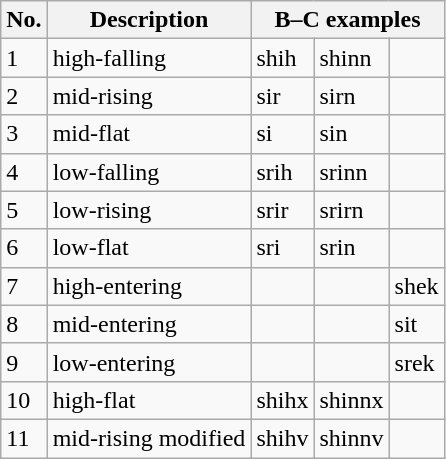<table class="wikitable">
<tr>
<th>No.</th>
<th>Description</th>
<th colspan="3">B–C examples</th>
</tr>
<tr>
<td>1</td>
<td>high-falling</td>
<td>shih</td>
<td>shinn</td>
<td></td>
</tr>
<tr>
<td>2</td>
<td>mid-rising</td>
<td>sir</td>
<td>sirn</td>
<td></td>
</tr>
<tr>
<td>3</td>
<td>mid-flat</td>
<td>si</td>
<td>sin</td>
<td></td>
</tr>
<tr>
<td>4</td>
<td>low-falling</td>
<td>srih</td>
<td>srinn</td>
<td></td>
</tr>
<tr>
<td>5</td>
<td>low-rising</td>
<td>srir</td>
<td>srirn</td>
<td></td>
</tr>
<tr>
<td>6</td>
<td>low-flat</td>
<td>sri</td>
<td>srin</td>
<td></td>
</tr>
<tr>
<td>7</td>
<td>high-entering</td>
<td></td>
<td></td>
<td>shek</td>
</tr>
<tr>
<td>8</td>
<td>mid-entering</td>
<td></td>
<td></td>
<td>sit</td>
</tr>
<tr>
<td>9</td>
<td>low-entering</td>
<td></td>
<td></td>
<td>srek</td>
</tr>
<tr>
<td>10</td>
<td>high-flat</td>
<td>shihx</td>
<td>shinnx</td>
<td></td>
</tr>
<tr>
<td>11</td></td>
<td>mid-rising modified</td>
<td>shihv</td>
<td>shinnv</td>
<td></td>
</tr>
</table>
